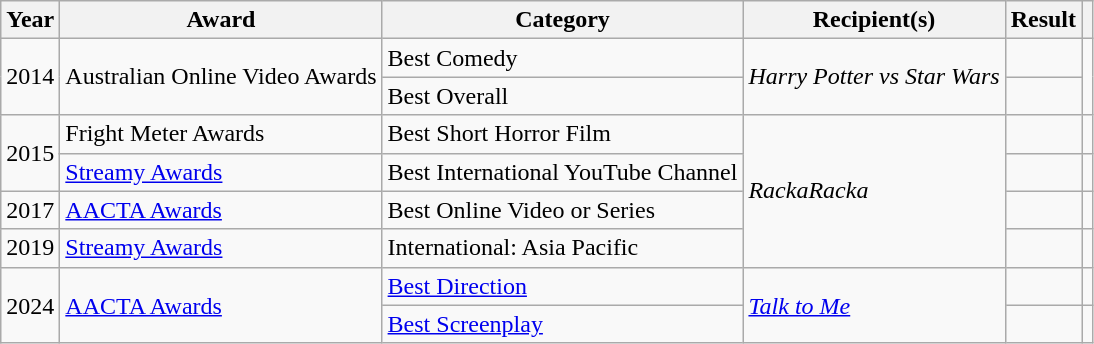<table class="wikitable sortable plainrowheaders">
<tr>
<th>Year</th>
<th>Award</th>
<th>Category</th>
<th>Recipient(s)</th>
<th>Result</th>
<th class="unsortable"></th>
</tr>
<tr>
<td rowspan="2">2014</td>
<td rowspan="2">Australian Online Video Awards</td>
<td>Best Comedy</td>
<td rowspan="2"><em>Harry Potter vs Star Wars</em></td>
<td></td>
<td rowspan="2" style="text-align: center;"></td>
</tr>
<tr>
<td>Best Overall</td>
<td></td>
</tr>
<tr>
<td rowspan="2">2015</td>
<td>Fright Meter Awards</td>
<td>Best Short Horror Film</td>
<td rowspan="4"><em>RackaRacka</em></td>
<td></td>
<td style="text-align: center;"></td>
</tr>
<tr>
<td><a href='#'>Streamy Awards</a></td>
<td>Best International YouTube Channel</td>
<td></td>
<td style="text-align: center;"></td>
</tr>
<tr>
<td>2017</td>
<td><a href='#'>AACTA Awards</a></td>
<td>Best Online Video or Series</td>
<td></td>
<td style="text-align: center;"></td>
</tr>
<tr>
<td>2019</td>
<td><a href='#'>Streamy Awards</a></td>
<td>International: Asia Pacific</td>
<td></td>
<td style="text-align: center;"></td>
</tr>
<tr>
<td rowspan="2">2024</td>
<td rowspan="2"><a href='#'>AACTA Awards</a></td>
<td><a href='#'>Best Direction</a></td>
<td rowspan="2"><em><a href='#'>Talk to Me</a></em></td>
<td></td>
<td></td>
</tr>
<tr>
<td><a href='#'>Best Screenplay</a></td>
<td></td>
<td></td>
</tr>
</table>
